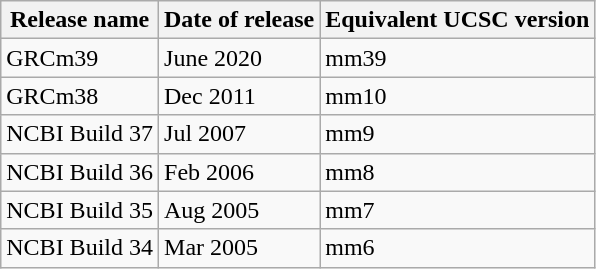<table class="wikitable">
<tr>
<th>Release name</th>
<th>Date of release</th>
<th>Equivalent UCSC version</th>
</tr>
<tr>
<td>GRCm39</td>
<td>June 2020</td>
<td>mm39</td>
</tr>
<tr>
<td>GRCm38</td>
<td>Dec 2011</td>
<td>mm10</td>
</tr>
<tr>
<td>NCBI Build 37</td>
<td>Jul 2007</td>
<td>mm9</td>
</tr>
<tr>
<td>NCBI Build 36</td>
<td>Feb 2006</td>
<td>mm8</td>
</tr>
<tr>
<td>NCBI Build 35</td>
<td>Aug 2005</td>
<td>mm7</td>
</tr>
<tr>
<td>NCBI Build 34</td>
<td>Mar 2005</td>
<td>mm6</td>
</tr>
</table>
